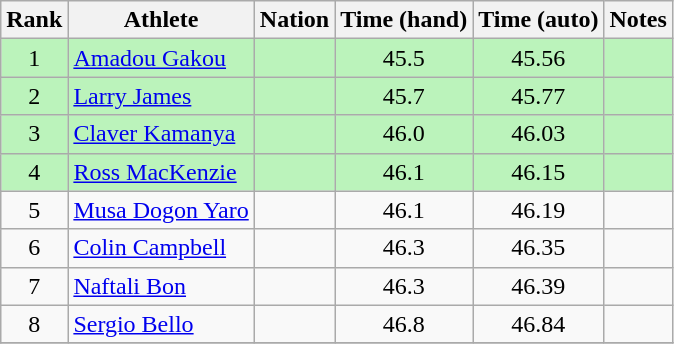<table class="wikitable sortable" style="text-align:center">
<tr>
<th>Rank</th>
<th>Athlete</th>
<th>Nation</th>
<th>Time (hand)</th>
<th>Time (auto)</th>
<th>Notes</th>
</tr>
<tr bgcolor=bbf3bb>
<td>1</td>
<td align=left><a href='#'>Amadou Gakou</a></td>
<td align=left></td>
<td>45.5</td>
<td>45.56</td>
<td></td>
</tr>
<tr bgcolor=bbf3bb>
<td>2</td>
<td align=left><a href='#'>Larry James</a></td>
<td align=left></td>
<td>45.7</td>
<td>45.77</td>
<td></td>
</tr>
<tr bgcolor=bbf3bb>
<td>3</td>
<td align=left><a href='#'>Claver Kamanya</a></td>
<td align=left></td>
<td>46.0</td>
<td>46.03</td>
<td></td>
</tr>
<tr bgcolor=bbf3bb>
<td>4</td>
<td align=left><a href='#'>Ross MacKenzie</a></td>
<td align=left></td>
<td>46.1</td>
<td>46.15</td>
<td></td>
</tr>
<tr>
<td>5</td>
<td align=left><a href='#'>Musa Dogon Yaro</a></td>
<td align=left></td>
<td>46.1</td>
<td>46.19</td>
<td></td>
</tr>
<tr>
<td>6</td>
<td align=left><a href='#'>Colin Campbell</a></td>
<td align=left></td>
<td>46.3</td>
<td>46.35</td>
<td></td>
</tr>
<tr>
<td>7</td>
<td align=left><a href='#'>Naftali Bon</a></td>
<td align=left></td>
<td>46.3</td>
<td>46.39</td>
<td></td>
</tr>
<tr>
<td>8</td>
<td align=left><a href='#'>Sergio Bello</a></td>
<td align=left></td>
<td>46.8</td>
<td>46.84</td>
<td></td>
</tr>
<tr>
</tr>
</table>
